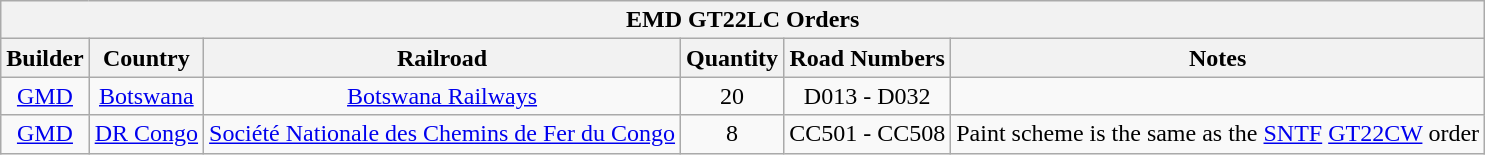<table class="wikitable">
<tr>
<th colspan="6">EMD GT22LC Orders</th>
</tr>
<tr>
<th>Builder</th>
<th>Country</th>
<th>Railroad</th>
<th>Quantity</th>
<th>Road Numbers</th>
<th>Notes</th>
</tr>
<tr align="center">
<td><a href='#'>GMD</a></td>
<td><a href='#'>Botswana</a></td>
<td><a href='#'>Botswana Railways</a></td>
<td>20</td>
<td>D013 - D032</td>
<td></td>
</tr>
<tr align="center">
<td><a href='#'>GMD</a></td>
<td><a href='#'>DR Congo</a></td>
<td><a href='#'>Société Nationale des Chemins de Fer du Congo</a></td>
<td>8</td>
<td>CC501 - CC508</td>
<td>Paint scheme is the same as the <a href='#'>SNTF</a> <a href='#'>GT22CW</a> order</td>
</tr>
</table>
